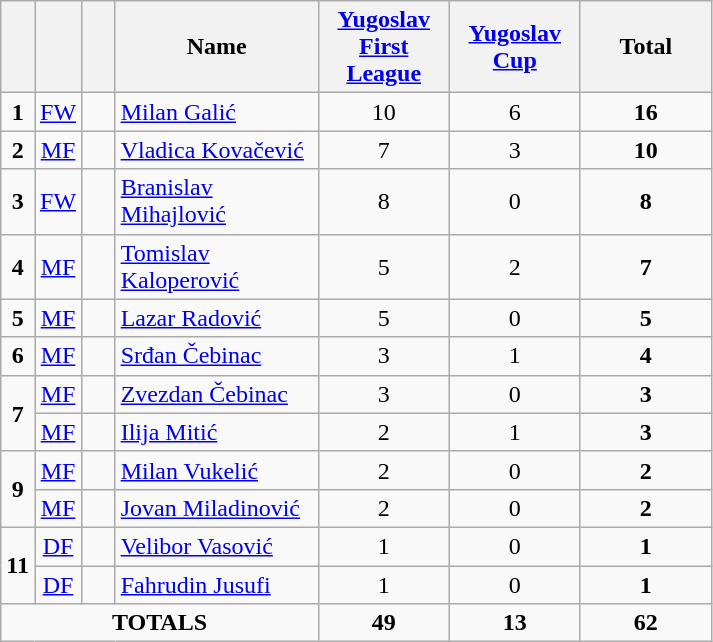<table class="wikitable" style="text-align:center">
<tr>
<th width=15></th>
<th width=15></th>
<th width=15></th>
<th width=128>Name</th>
<th width=80><strong><a href='#'>Yugoslav First League</a></strong></th>
<th width=80><strong><a href='#'>Yugoslav Cup</a></strong></th>
<th width=80><strong>Total</strong></th>
</tr>
<tr>
<td><strong>1</strong></td>
<td><a href='#'>FW</a></td>
<td></td>
<td align=left><a href='#'>Milan Galić</a></td>
<td>10</td>
<td>6</td>
<td><strong>16</strong></td>
</tr>
<tr>
<td><strong>2</strong></td>
<td><a href='#'>MF</a></td>
<td></td>
<td align=left><a href='#'>Vladica Kovačević</a></td>
<td>7</td>
<td>3</td>
<td><strong>10</strong></td>
</tr>
<tr>
<td><strong>3</strong></td>
<td><a href='#'>FW</a></td>
<td></td>
<td align=left><a href='#'>Branislav Mihajlović</a></td>
<td>8</td>
<td>0</td>
<td><strong>8</strong></td>
</tr>
<tr>
<td><strong>4</strong></td>
<td><a href='#'>MF</a></td>
<td></td>
<td align=left><a href='#'>Tomislav Kaloperović</a></td>
<td>5</td>
<td>2</td>
<td><strong>7</strong></td>
</tr>
<tr>
<td><strong>5</strong></td>
<td><a href='#'>MF</a></td>
<td></td>
<td align=left><a href='#'>Lazar Radović</a></td>
<td>5</td>
<td>0</td>
<td><strong>5</strong></td>
</tr>
<tr>
<td><strong>6</strong></td>
<td><a href='#'>MF</a></td>
<td></td>
<td align=left><a href='#'>Srđan Čebinac</a></td>
<td>3</td>
<td>1</td>
<td><strong>4</strong></td>
</tr>
<tr>
<td rowspan=2><strong>7</strong></td>
<td><a href='#'>MF</a></td>
<td></td>
<td align=left><a href='#'>Zvezdan Čebinac</a></td>
<td>3</td>
<td>0</td>
<td><strong>3</strong></td>
</tr>
<tr>
<td><a href='#'>MF</a></td>
<td></td>
<td align=left><a href='#'>Ilija Mitić</a></td>
<td>2</td>
<td>1</td>
<td><strong>3</strong></td>
</tr>
<tr>
<td rowspan=2><strong>9</strong></td>
<td><a href='#'>MF</a></td>
<td></td>
<td align=left><a href='#'>Milan Vukelić</a></td>
<td>2</td>
<td>0</td>
<td><strong>2</strong></td>
</tr>
<tr>
<td><a href='#'>MF</a></td>
<td></td>
<td align=left><a href='#'>Jovan Miladinović</a></td>
<td>2</td>
<td>0</td>
<td><strong>2</strong></td>
</tr>
<tr>
<td rowspan=2><strong>11</strong></td>
<td><a href='#'>DF</a></td>
<td></td>
<td align=left><a href='#'>Velibor Vasović</a></td>
<td>1</td>
<td>0</td>
<td><strong>1</strong></td>
</tr>
<tr>
<td><a href='#'>DF</a></td>
<td></td>
<td align=left><a href='#'>Fahrudin Jusufi</a></td>
<td>1</td>
<td>0</td>
<td><strong>1</strong></td>
</tr>
<tr>
<td colspan=4><strong>TOTALS</strong></td>
<td><strong>49</strong></td>
<td><strong>13</strong></td>
<td><strong>62</strong></td>
</tr>
</table>
